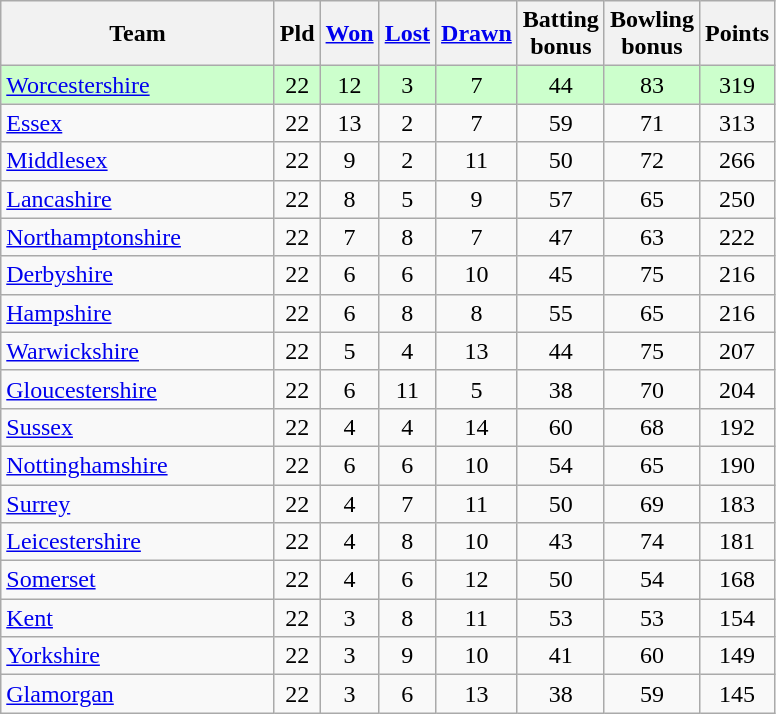<table class="wikitable sortable" style="text-align:center;">
<tr>
<th width=175>Team</th>
<th width=20 abbr="Played">Pld</th>
<th width=20 abbr="Won"><a href='#'>Won</a></th>
<th width=20 abbr="Lost"><a href='#'>Lost</a></th>
<th width=20 abbr="Drawn"><a href='#'>Drawn</a></th>
<th width=20 abbr="Bonus points">Batting bonus</th>
<th width=20 abbr="Bonus points">Bowling bonus</th>
<th width=20 abbr="Points">Points</th>
</tr>
<tr style="background:#ccffcc;">
<td style="text-align:left;"><a href='#'>Worcestershire</a></td>
<td>22</td>
<td>12</td>
<td>3</td>
<td>7</td>
<td>44</td>
<td>83</td>
<td>319</td>
</tr>
<tr>
<td style="text-align:left;"><a href='#'>Essex</a></td>
<td>22</td>
<td>13</td>
<td>2</td>
<td>7</td>
<td>59</td>
<td>71</td>
<td>313</td>
</tr>
<tr>
<td style="text-align:left;"><a href='#'>Middlesex</a></td>
<td>22</td>
<td>9</td>
<td>2</td>
<td>11</td>
<td>50</td>
<td>72</td>
<td>266</td>
</tr>
<tr>
<td style="text-align:left;"><a href='#'>Lancashire</a></td>
<td>22</td>
<td>8</td>
<td>5</td>
<td>9</td>
<td>57</td>
<td>65</td>
<td>250</td>
</tr>
<tr>
<td style="text-align:left;"><a href='#'>Northamptonshire</a></td>
<td>22</td>
<td>7</td>
<td>8</td>
<td>7</td>
<td>47</td>
<td>63</td>
<td>222</td>
</tr>
<tr>
<td style="text-align:left;"><a href='#'>Derbyshire</a></td>
<td>22</td>
<td>6</td>
<td>6</td>
<td>10</td>
<td>45</td>
<td>75</td>
<td>216</td>
</tr>
<tr>
<td style="text-align:left;"><a href='#'>Hampshire</a></td>
<td>22</td>
<td>6</td>
<td>8</td>
<td>8</td>
<td>55</td>
<td>65</td>
<td>216</td>
</tr>
<tr>
<td style="text-align:left;"><a href='#'>Warwickshire</a></td>
<td>22</td>
<td>5</td>
<td>4</td>
<td>13</td>
<td>44</td>
<td>75</td>
<td>207</td>
</tr>
<tr>
<td style="text-align:left;"><a href='#'>Gloucestershire</a></td>
<td>22</td>
<td>6</td>
<td>11</td>
<td>5</td>
<td>38</td>
<td>70</td>
<td>204</td>
</tr>
<tr>
<td style="text-align:left;"><a href='#'>Sussex</a></td>
<td>22</td>
<td>4</td>
<td>4</td>
<td>14</td>
<td>60</td>
<td>68</td>
<td>192</td>
</tr>
<tr>
<td style="text-align:left;"><a href='#'>Nottinghamshire</a></td>
<td>22</td>
<td>6</td>
<td>6</td>
<td>10</td>
<td>54</td>
<td>65</td>
<td>190</td>
</tr>
<tr>
<td style="text-align:left;"><a href='#'>Surrey</a></td>
<td>22</td>
<td>4</td>
<td>7</td>
<td>11</td>
<td>50</td>
<td>69</td>
<td>183</td>
</tr>
<tr>
<td style="text-align:left;"><a href='#'>Leicestershire</a></td>
<td>22</td>
<td>4</td>
<td>8</td>
<td>10</td>
<td>43</td>
<td>74</td>
<td>181</td>
</tr>
<tr>
<td style="text-align:left;"><a href='#'>Somerset</a></td>
<td>22</td>
<td>4</td>
<td>6</td>
<td>12</td>
<td>50</td>
<td>54</td>
<td>168</td>
</tr>
<tr>
<td style="text-align:left;"><a href='#'>Kent</a></td>
<td>22</td>
<td>3</td>
<td>8</td>
<td>11</td>
<td>53</td>
<td>53</td>
<td>154</td>
</tr>
<tr>
<td style="text-align:left;"><a href='#'>Yorkshire</a></td>
<td>22</td>
<td>3</td>
<td>9</td>
<td>10</td>
<td>41</td>
<td>60</td>
<td>149</td>
</tr>
<tr>
<td style="text-align:left;"><a href='#'>Glamorgan</a></td>
<td>22</td>
<td>3</td>
<td>6</td>
<td>13</td>
<td>38</td>
<td>59</td>
<td>145</td>
</tr>
</table>
